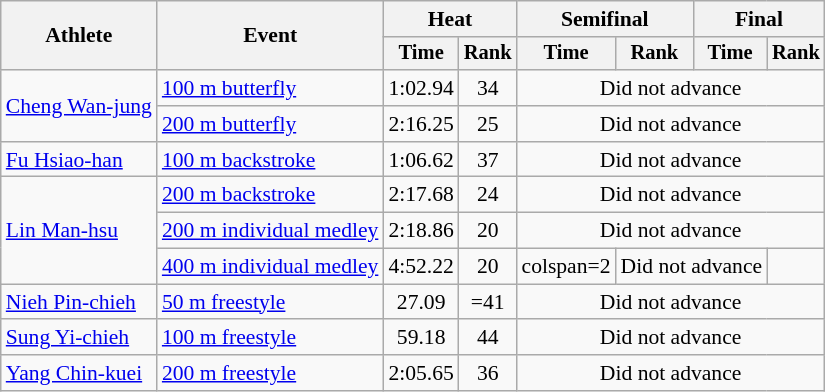<table class=wikitable style="font-size:90%">
<tr>
<th rowspan="2">Athlete</th>
<th rowspan="2">Event</th>
<th colspan="2">Heat</th>
<th colspan="2">Semifinal</th>
<th colspan="2">Final</th>
</tr>
<tr style="font-size:95%">
<th>Time</th>
<th>Rank</th>
<th>Time</th>
<th>Rank</th>
<th>Time</th>
<th>Rank</th>
</tr>
<tr align=center>
<td align=left rowspan=2><a href='#'>Cheng Wan-jung</a></td>
<td align=left><a href='#'>100 m butterfly</a></td>
<td>1:02.94</td>
<td>34</td>
<td colspan=4>Did not advance</td>
</tr>
<tr align=center>
<td align=left><a href='#'>200 m butterfly</a></td>
<td>2:16.25</td>
<td>25</td>
<td colspan=4>Did not advance</td>
</tr>
<tr align=center>
<td align=left><a href='#'>Fu Hsiao-han</a></td>
<td align=left><a href='#'>100 m backstroke</a></td>
<td>1:06.62</td>
<td>37</td>
<td colspan=4>Did not advance</td>
</tr>
<tr align=center>
<td align=left rowspan=3><a href='#'>Lin Man-hsu</a></td>
<td align=left><a href='#'>200 m backstroke</a></td>
<td>2:17.68</td>
<td>24</td>
<td colspan=4>Did not advance</td>
</tr>
<tr align=center>
<td align=left><a href='#'>200 m individual medley</a></td>
<td>2:18.86</td>
<td>20</td>
<td colspan=4>Did not advance</td>
</tr>
<tr align=center>
<td align=left><a href='#'>400 m individual medley</a></td>
<td>4:52.22</td>
<td>20</td>
<td>colspan=2 </td>
<td colspan=2>Did not advance</td>
</tr>
<tr align=center>
<td align=left><a href='#'>Nieh Pin-chieh</a></td>
<td align=left><a href='#'>50 m freestyle</a></td>
<td>27.09</td>
<td>=41</td>
<td colspan=4>Did not advance</td>
</tr>
<tr align=center>
<td align=left><a href='#'>Sung Yi-chieh</a></td>
<td align=left><a href='#'>100 m freestyle</a></td>
<td>59.18</td>
<td>44</td>
<td colspan=4>Did not advance</td>
</tr>
<tr align=center>
<td align=left><a href='#'>Yang Chin-kuei</a></td>
<td align=left><a href='#'>200 m freestyle</a></td>
<td>2:05.65</td>
<td>36</td>
<td colspan=4>Did not advance</td>
</tr>
</table>
